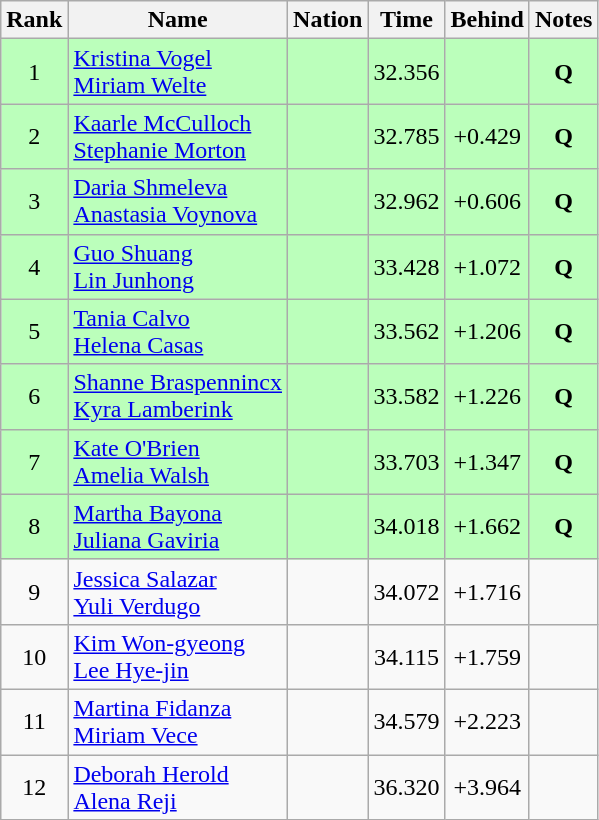<table class="wikitable sortable" style="text-align:center">
<tr>
<th>Rank</th>
<th>Name</th>
<th>Nation</th>
<th>Time</th>
<th>Behind</th>
<th>Notes</th>
</tr>
<tr bgcolor=bbffbb>
<td>1</td>
<td align=left><a href='#'>Kristina Vogel</a><br><a href='#'>Miriam Welte</a></td>
<td align=left></td>
<td>32.356</td>
<td></td>
<td><strong>Q</strong></td>
</tr>
<tr bgcolor=bbffbb>
<td>2</td>
<td align=left><a href='#'>Kaarle McCulloch</a><br><a href='#'>Stephanie Morton</a></td>
<td align=left></td>
<td>32.785</td>
<td>+0.429</td>
<td><strong>Q</strong></td>
</tr>
<tr bgcolor=bbffbb>
<td>3</td>
<td align=left><a href='#'>Daria Shmeleva</a><br><a href='#'>Anastasia Voynova</a></td>
<td align=left></td>
<td>32.962</td>
<td>+0.606</td>
<td><strong>Q</strong></td>
</tr>
<tr bgcolor=bbffbb>
<td>4</td>
<td align=left><a href='#'>Guo Shuang</a><br><a href='#'>Lin Junhong</a></td>
<td align=left></td>
<td>33.428</td>
<td>+1.072</td>
<td><strong>Q</strong></td>
</tr>
<tr bgcolor=bbffbb>
<td>5</td>
<td align=left><a href='#'>Tania Calvo</a><br><a href='#'>Helena Casas</a></td>
<td align=left></td>
<td>33.562</td>
<td>+1.206</td>
<td><strong>Q</strong></td>
</tr>
<tr bgcolor=bbffbb>
<td>6</td>
<td align=left><a href='#'>Shanne Braspennincx</a><br><a href='#'>Kyra Lamberink</a></td>
<td align=left></td>
<td>33.582</td>
<td>+1.226</td>
<td><strong>Q</strong></td>
</tr>
<tr bgcolor=bbffbb>
<td>7</td>
<td align=left><a href='#'>Kate O'Brien</a><br><a href='#'>Amelia Walsh</a></td>
<td align=left></td>
<td>33.703</td>
<td>+1.347</td>
<td><strong>Q</strong></td>
</tr>
<tr bgcolor=bbffbb>
<td>8</td>
<td align=left><a href='#'>Martha Bayona</a><br><a href='#'>Juliana Gaviria</a></td>
<td align=left></td>
<td>34.018</td>
<td>+1.662</td>
<td><strong>Q</strong></td>
</tr>
<tr>
<td>9</td>
<td align=left><a href='#'>Jessica Salazar</a><br><a href='#'>Yuli Verdugo</a></td>
<td align=left></td>
<td>34.072</td>
<td>+1.716</td>
<td></td>
</tr>
<tr>
<td>10</td>
<td align=left><a href='#'>Kim Won-gyeong</a><br><a href='#'>Lee Hye-jin</a></td>
<td align=left></td>
<td>34.115</td>
<td>+1.759</td>
<td></td>
</tr>
<tr>
<td>11</td>
<td align=left><a href='#'>Martina Fidanza</a><br><a href='#'>Miriam Vece</a></td>
<td align=left></td>
<td>34.579</td>
<td>+2.223</td>
<td></td>
</tr>
<tr>
<td>12</td>
<td align=left><a href='#'>Deborah Herold</a><br><a href='#'>Alena Reji</a></td>
<td align=left></td>
<td>36.320</td>
<td>+3.964</td>
<td></td>
</tr>
</table>
